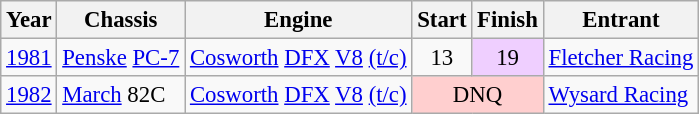<table class="wikitable" style="font-size: 95%;">
<tr>
<th>Year</th>
<th>Chassis</th>
<th>Engine</th>
<th>Start</th>
<th>Finish</th>
<th>Entrant</th>
</tr>
<tr>
<td><a href='#'>1981</a></td>
<td><a href='#'>Penske</a> <a href='#'>PC-7</a></td>
<td><a href='#'>Cosworth</a> <a href='#'>DFX</a> <a href='#'>V8</a> <a href='#'>(t/c)</a></td>
<td align=center>13</td>
<td align=center style="background:#EFCFFF;">19</td>
<td><a href='#'>Fletcher Racing</a></td>
</tr>
<tr>
<td><a href='#'>1982</a></td>
<td><a href='#'>March</a> 82C</td>
<td><a href='#'>Cosworth</a> <a href='#'>DFX</a> <a href='#'>V8</a> <a href='#'>(t/c)</a></td>
<td align=center colspan=2 style="background:#FFCFCF;">DNQ</td>
<td><a href='#'>Wysard Racing</a></td>
</tr>
</table>
